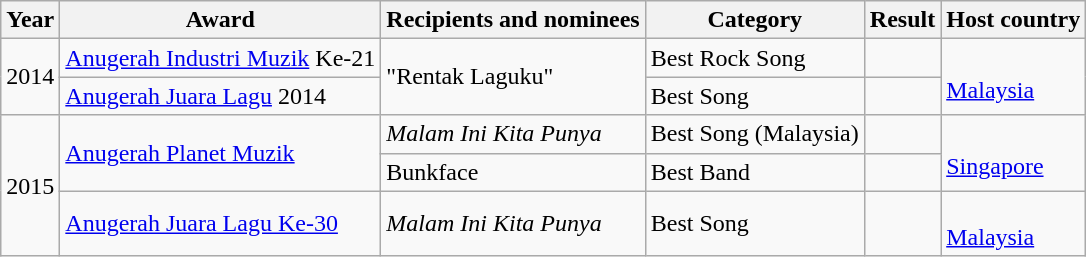<table class="wikitable">
<tr>
<th>Year</th>
<th>Award</th>
<th>Recipients and nominees</th>
<th>Category</th>
<th>Result</th>
<th>Host country</th>
</tr>
<tr>
<td rowspan="2">2014</td>
<td><a href='#'>Anugerah Industri Muzik</a> Ke-21</td>
<td rowspan="2">"Rentak Laguku"</td>
<td>Best Rock Song</td>
<td></td>
<td rowspan="2"> <br> <a href='#'>Malaysia</a></td>
</tr>
<tr>
<td><a href='#'>Anugerah Juara Lagu</a> 2014</td>
<td>Best Song</td>
<td></td>
</tr>
<tr>
<td rowspan="3">2015</td>
<td rowspan="2"><a href='#'>Anugerah Planet Muzik</a></td>
<td><em>Malam Ini Kita Punya</em></td>
<td>Best Song (Malaysia)</td>
<td></td>
<td rowspan="2"> <br> <a href='#'>Singapore</a></td>
</tr>
<tr>
<td>Bunkface</td>
<td>Best Band</td>
<td></td>
</tr>
<tr>
<td><a href='#'>Anugerah Juara Lagu Ke-30</a></td>
<td><em>Malam Ini Kita Punya</em></td>
<td>Best Song</td>
<td></td>
<td> <br> <a href='#'>Malaysia</a></td>
</tr>
</table>
